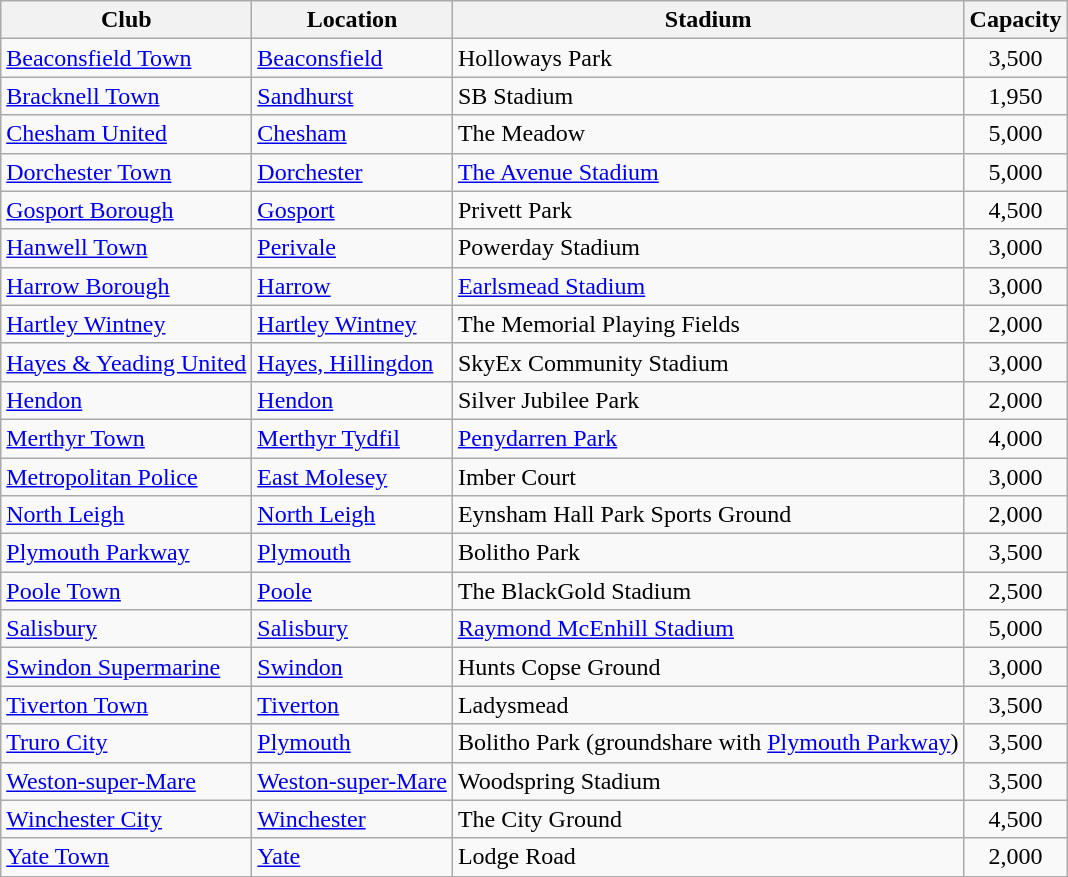<table class="wikitable sortable">
<tr>
<th>Club</th>
<th>Location</th>
<th>Stadium</th>
<th>Capacity</th>
</tr>
<tr>
<td><a href='#'>Beaconsfield Town</a></td>
<td><a href='#'>Beaconsfield</a></td>
<td>Holloways Park</td>
<td align="center">3,500</td>
</tr>
<tr>
<td><a href='#'>Bracknell Town</a></td>
<td><a href='#'>Sandhurst</a></td>
<td>SB Stadium</td>
<td align="center">1,950</td>
</tr>
<tr>
<td><a href='#'>Chesham United</a></td>
<td><a href='#'>Chesham</a></td>
<td>The Meadow</td>
<td align="center">5,000</td>
</tr>
<tr>
<td><a href='#'>Dorchester Town</a></td>
<td><a href='#'>Dorchester</a></td>
<td><a href='#'>The Avenue Stadium</a></td>
<td align="center">5,000</td>
</tr>
<tr>
<td><a href='#'>Gosport Borough</a></td>
<td><a href='#'>Gosport</a></td>
<td>Privett Park</td>
<td align="center">4,500</td>
</tr>
<tr>
<td><a href='#'>Hanwell Town</a></td>
<td><a href='#'>Perivale</a></td>
<td>Powerday Stadium</td>
<td align="center">3,000</td>
</tr>
<tr>
<td><a href='#'>Harrow Borough</a></td>
<td><a href='#'>Harrow</a></td>
<td><a href='#'>Earlsmead Stadium</a></td>
<td align="center">3,000</td>
</tr>
<tr>
<td><a href='#'>Hartley Wintney</a></td>
<td><a href='#'>Hartley Wintney</a></td>
<td>The Memorial Playing Fields</td>
<td align="center">2,000</td>
</tr>
<tr>
<td><a href='#'>Hayes & Yeading United</a></td>
<td><a href='#'>Hayes, Hillingdon</a></td>
<td>SkyEx Community Stadium</td>
<td align="center">3,000</td>
</tr>
<tr>
<td><a href='#'>Hendon</a></td>
<td><a href='#'>Hendon</a></td>
<td>Silver Jubilee Park</td>
<td align="center">2,000</td>
</tr>
<tr>
<td><a href='#'>Merthyr Town</a></td>
<td><a href='#'>Merthyr Tydfil</a></td>
<td><a href='#'>Penydarren Park</a></td>
<td align="center">4,000</td>
</tr>
<tr>
<td><a href='#'>Metropolitan Police</a></td>
<td><a href='#'>East Molesey</a></td>
<td>Imber Court</td>
<td align="center">3,000</td>
</tr>
<tr>
<td><a href='#'>North Leigh</a></td>
<td><a href='#'>North Leigh</a></td>
<td>Eynsham Hall Park Sports Ground</td>
<td align="center">2,000</td>
</tr>
<tr>
<td><a href='#'>Plymouth Parkway</a></td>
<td><a href='#'>Plymouth</a></td>
<td>Bolitho Park</td>
<td align="center">3,500</td>
</tr>
<tr>
<td><a href='#'>Poole Town</a></td>
<td><a href='#'>Poole</a></td>
<td>The BlackGold Stadium</td>
<td align="center">2,500</td>
</tr>
<tr>
<td><a href='#'>Salisbury</a></td>
<td><a href='#'>Salisbury</a></td>
<td><a href='#'>Raymond McEnhill Stadium</a></td>
<td align="center">5,000</td>
</tr>
<tr>
<td><a href='#'>Swindon Supermarine</a></td>
<td><a href='#'>Swindon</a> </td>
<td>Hunts Copse Ground</td>
<td align="center">3,000</td>
</tr>
<tr>
<td><a href='#'>Tiverton Town</a></td>
<td><a href='#'>Tiverton</a></td>
<td>Ladysmead</td>
<td align="center">3,500</td>
</tr>
<tr>
<td><a href='#'>Truro City</a></td>
<td><a href='#'>Plymouth</a></td>
<td>Bolitho Park (groundshare with <a href='#'>Plymouth Parkway</a>)</td>
<td align="center">3,500</td>
</tr>
<tr>
<td><a href='#'>Weston-super-Mare</a></td>
<td><a href='#'>Weston-super-Mare</a></td>
<td>Woodspring Stadium</td>
<td align="center">3,500</td>
</tr>
<tr>
<td><a href='#'>Winchester City</a></td>
<td><a href='#'>Winchester</a></td>
<td>The City Ground</td>
<td align="center">4,500</td>
</tr>
<tr>
<td><a href='#'>Yate Town</a></td>
<td><a href='#'>Yate</a></td>
<td>Lodge Road</td>
<td align="center">2,000</td>
</tr>
</table>
